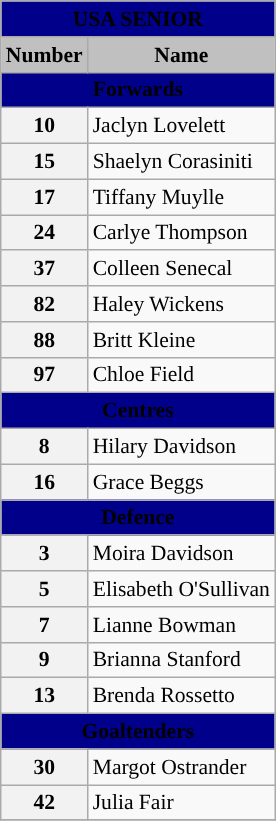<table class="wikitable" style="text-align:left; font-size:90%;">
<tr>
<th style=background:DarkBlue colspan=2><span>USA SENIOR</span></th>
</tr>
<tr>
<th style="background:silver;">Number</th>
<th style="background:silver;">Name</th>
</tr>
<tr>
<th style=background:DarkBlue colspan=2><span>Forwards</span></th>
</tr>
<tr>
<th>10</th>
<td>Jaclyn Lovelett</td>
</tr>
<tr>
<th>15</th>
<td>Shaelyn Corasiniti</td>
</tr>
<tr>
<th>17</th>
<td>Tiffany Muylle</td>
</tr>
<tr>
<th>24</th>
<td>Carlye Thompson</td>
</tr>
<tr>
<th>37</th>
<td>Colleen Senecal</td>
</tr>
<tr>
<th>82</th>
<td>Haley Wickens</td>
</tr>
<tr>
<th>88</th>
<td>Britt Kleine</td>
</tr>
<tr>
<th>97</th>
<td>Chloe Field</td>
</tr>
<tr>
<th style=background:DarkBlue colspan=2><span>Centres</span></th>
</tr>
<tr>
<th>8</th>
<td>Hilary Davidson</td>
</tr>
<tr>
<th>16</th>
<td>Grace Beggs</td>
</tr>
<tr>
<th style=background:DarkBlue colspan=2><span>Defence</span></th>
</tr>
<tr>
<th>3</th>
<td>Moira Davidson</td>
</tr>
<tr>
<th>5</th>
<td>Elisabeth O'Sullivan</td>
</tr>
<tr>
<th>7</th>
<td>Lianne Bowman</td>
</tr>
<tr>
<th>9</th>
<td>Brianna Stanford</td>
</tr>
<tr>
<th>13</th>
<td>Brenda Rossetto</td>
</tr>
<tr>
<th style=background:DarkBlue colspan=2><span>Goaltenders</span></th>
</tr>
<tr>
<th>30</th>
<td>Margot Ostrander</td>
</tr>
<tr>
<th>42</th>
<td>Julia Fair</td>
</tr>
<tr>
</tr>
</table>
